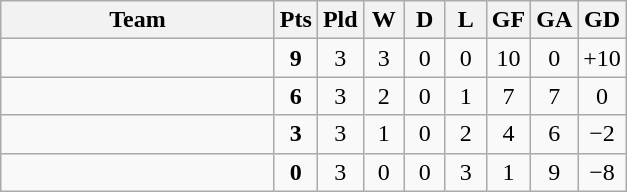<table class="wikitable" style="text-align:center;">
<tr>
<th width=175>Team</th>
<th width=20 abbr="Points">Pts</th>
<th width=20 abbr="Played">Pld</th>
<th width=20 abbr="Won">W</th>
<th width=20 abbr="Drawn">D</th>
<th width=20 abbr="Lost">L</th>
<th width=20 abbr="Goals for">GF</th>
<th width=20 abbr="Goals against">GA</th>
<th width=20 abbr="Goal difference">GD</th>
</tr>
<tr>
<td style="text-align:left;"></td>
<td><strong>9</strong></td>
<td>3</td>
<td>3</td>
<td>0</td>
<td>0</td>
<td>10</td>
<td>0</td>
<td>+10</td>
</tr>
<tr>
<td style="text-align:left;"></td>
<td><strong>6</strong></td>
<td>3</td>
<td>2</td>
<td>0</td>
<td>1</td>
<td>7</td>
<td>7</td>
<td>0</td>
</tr>
<tr>
<td style="text-align:left;"></td>
<td><strong>3</strong></td>
<td>3</td>
<td>1</td>
<td>0</td>
<td>2</td>
<td>4</td>
<td>6</td>
<td>−2</td>
</tr>
<tr>
<td style="text-align:left;"></td>
<td><strong>0</strong></td>
<td>3</td>
<td>0</td>
<td>0</td>
<td>3</td>
<td>1</td>
<td>9</td>
<td>−8</td>
</tr>
</table>
